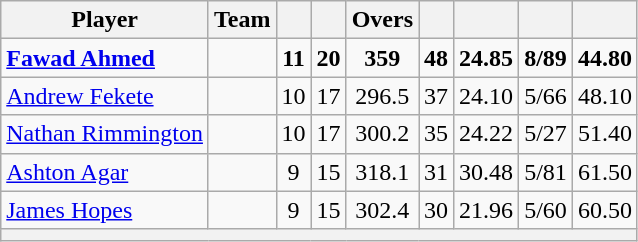<table class="wikitable sortable" style="text-align:center">
<tr>
<th class="unsortable">Player</th>
<th>Team</th>
<th></th>
<th></th>
<th>Overs</th>
<th></th>
<th></th>
<th></th>
<th></th>
</tr>
<tr>
<td style="text-align:left"><strong><a href='#'>Fawad Ahmed</a></strong></td>
<td style="text-align:left"><strong></strong></td>
<td><strong>11</strong></td>
<td><strong>20</strong></td>
<td><strong>359</strong></td>
<td><strong>48</strong></td>
<td><strong>24.85</strong></td>
<td><strong>8/89</strong></td>
<td><strong>44.80</strong></td>
</tr>
<tr>
<td style="text-align:left"><a href='#'>Andrew Fekete</a></td>
<td style="text-align:left"></td>
<td>10</td>
<td>17</td>
<td>296.5</td>
<td>37</td>
<td>24.10</td>
<td>5/66</td>
<td>48.10</td>
</tr>
<tr>
<td style="text-align:left"><a href='#'>Nathan Rimmington</a></td>
<td style="text-align:left"></td>
<td>10</td>
<td>17</td>
<td>300.2</td>
<td>35</td>
<td>24.22</td>
<td>5/27</td>
<td>51.40</td>
</tr>
<tr>
<td style="text-align:left"><a href='#'>Ashton Agar</a></td>
<td style="text-align:left"></td>
<td>9</td>
<td>15</td>
<td>318.1</td>
<td>31</td>
<td>30.48</td>
<td>5/81</td>
<td>61.50</td>
</tr>
<tr>
<td style="text-align:left"><a href='#'>James Hopes</a></td>
<td style="text-align:left"></td>
<td>9</td>
<td>15</td>
<td>302.4</td>
<td>30</td>
<td>21.96</td>
<td>5/60</td>
<td>60.50</td>
</tr>
<tr>
<th colspan=9></th>
</tr>
</table>
